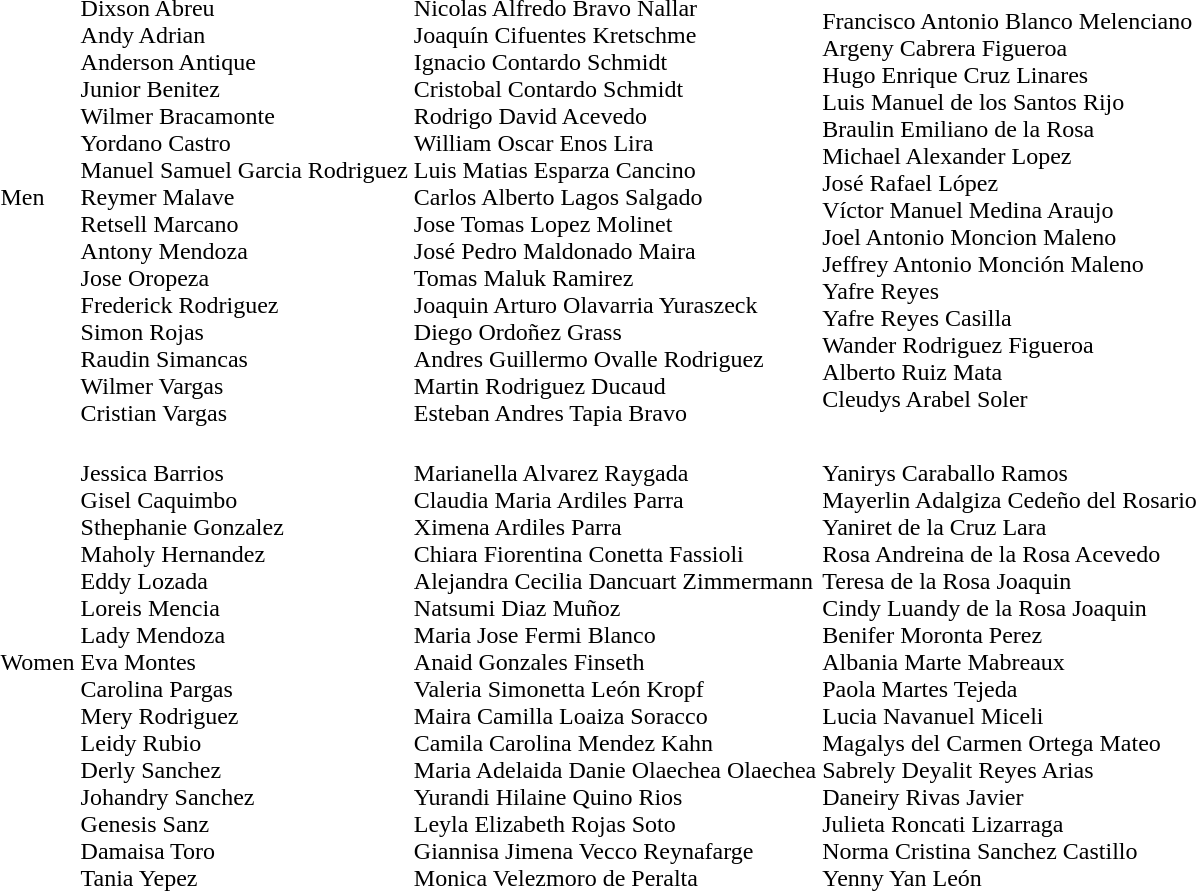<table>
<tr>
<td>Men</td>
<td><br>Dixson Abreu<br>Andy Adrian<br>Anderson Antique<br>Junior Benitez<br>Wilmer Bracamonte<br>Yordano Castro<br>Manuel Samuel Garcia Rodriguez<br>Reymer Malave<br>Retsell Marcano<br>Antony Mendoza<br>Jose Oropeza<br>Frederick Rodriguez<br>Simon Rojas<br>Raudin Simancas<br>Wilmer Vargas<br>Cristian Vargas</td>
<td><br>Nicolas Alfredo Bravo Nallar<br>Joaquín Cifuentes Kretschme<br>Ignacio Contardo Schmidt<br>Cristobal Contardo Schmidt<br>Rodrigo David Acevedo<br>William Oscar Enos Lira<br>Luis Matias Esparza Cancino<br>Carlos Alberto Lagos Salgado<br>Jose Tomas Lopez Molinet<br>José Pedro Maldonado Maira<br>Tomas Maluk Ramirez<br>Joaquin Arturo Olavarria Yuraszeck<br>Diego Ordoñez Grass<br>Andres Guillermo Ovalle Rodriguez<br>Martin Rodriguez Ducaud<br>Esteban Andres Tapia Bravo</td>
<td><br>Francisco Antonio Blanco Melenciano<br>Argeny Cabrera Figueroa<br>Hugo Enrique Cruz Linares<br>Luis Manuel de los Santos Rijo<br>Braulin Emiliano de la Rosa<br>Michael Alexander Lopez<br>José Rafael López<br>Víctor Manuel Medina Araujo<br>Joel Antonio Moncion Maleno<br>Jeffrey Antonio Monción Maleno<br>Yafre Reyes<br>Yafre Reyes Casilla<br>Wander Rodriguez Figueroa<br>Alberto Ruiz Mata<br>Cleudys Arabel Soler</td>
</tr>
<tr>
<td>Women</td>
<td><br>Jessica Barrios<br>Gisel Caquimbo<br>Sthephanie Gonzalez<br>Maholy Hernandez<br>Eddy Lozada<br>Loreis Mencia<br>Lady Mendoza<br>Eva Montes<br>Carolina Pargas<br>Mery Rodriguez<br>Leidy Rubio<br>Derly Sanchez<br>Johandry Sanchez<br>Genesis Sanz<br>Damaisa Toro<br>Tania Yepez</td>
<td><br>Marianella Alvarez Raygada<br>Claudia Maria Ardiles Parra<br>Ximena Ardiles Parra<br>Chiara Fiorentina Conetta Fassioli<br>Alejandra Cecilia Dancuart Zimmermann<br>Natsumi Diaz Muñoz<br>Maria Jose Fermi Blanco<br>Anaid Gonzales Finseth<br>Valeria Simonetta León Kropf<br>Maira Camilla Loaiza Soracco<br>Camila Carolina Mendez Kahn<br>Maria Adelaida Danie Olaechea Olaechea<br>Yurandi Hilaine Quino Rios<br>Leyla Elizabeth Rojas Soto<br>Giannisa Jimena Vecco Reynafarge<br>Monica Velezmoro de Peralta</td>
<td><br>Yanirys Caraballo Ramos<br>Mayerlin Adalgiza Cedeño del Rosario<br>Yaniret de la Cruz Lara<br>Rosa Andreina de la Rosa Acevedo<br>Teresa de la Rosa Joaquin<br>Cindy Luandy de la Rosa Joaquin<br>Benifer Moronta Perez<br>Albania Marte Mabreaux<br>Paola Martes Tejeda<br>Lucia Navanuel Miceli<br>Magalys del Carmen Ortega Mateo<br>Sabrely Deyalit Reyes Arias<br>Daneiry Rivas Javier<br>Julieta Roncati Lizarraga<br>Norma Cristina Sanchez Castillo<br>Yenny Yan León</td>
</tr>
</table>
